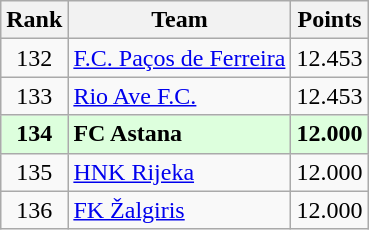<table class="wikitable" style="text-align: center;">
<tr>
<th>Rank</th>
<th>Team</th>
<th>Points</th>
</tr>
<tr>
<td>132</td>
<td align="left"> <a href='#'>F.C. Paços de Ferreira</a></td>
<td>12.453</td>
</tr>
<tr>
<td>133</td>
<td align="left"> <a href='#'>Rio Ave F.C.</a></td>
<td>12.453</td>
</tr>
<tr bgcolor="#ddffdd" style="font-weight:bold">
<td>134</td>
<td align="left"> FC Astana</td>
<td>12.000</td>
</tr>
<tr>
<td>135</td>
<td align="left"> <a href='#'>HNK Rijeka</a></td>
<td>12.000</td>
</tr>
<tr>
<td>136</td>
<td align="left"> <a href='#'>FK Žalgiris</a></td>
<td>12.000</td>
</tr>
</table>
